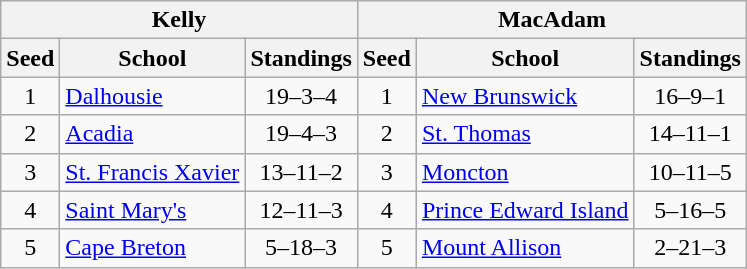<table class="wikitable">
<tr>
<th colspan=3>Kelly</th>
<th colspan=3>MacAdam</th>
</tr>
<tr>
<th>Seed</th>
<th>School</th>
<th>Standings</th>
<th>Seed</th>
<th>School</th>
<th>Standings</th>
</tr>
<tr>
<td align=center>1</td>
<td><a href='#'>Dalhousie</a></td>
<td align=center>19–3–4</td>
<td align=center>1</td>
<td><a href='#'>New Brunswick</a></td>
<td align=center>16–9–1</td>
</tr>
<tr>
<td align=center>2</td>
<td><a href='#'>Acadia</a></td>
<td align=center>19–4–3</td>
<td align=center>2</td>
<td><a href='#'>St. Thomas</a></td>
<td align=center>14–11–1</td>
</tr>
<tr>
<td align=center>3</td>
<td><a href='#'>St. Francis Xavier</a></td>
<td align=center>13–11–2</td>
<td align=center>3</td>
<td><a href='#'>Moncton</a></td>
<td align=center>10–11–5</td>
</tr>
<tr>
<td align=center>4</td>
<td><a href='#'>Saint Mary's</a></td>
<td align=center>12–11–3</td>
<td align=center>4</td>
<td><a href='#'>Prince Edward Island</a></td>
<td align=center>5–16–5</td>
</tr>
<tr>
<td align=center>5</td>
<td><a href='#'>Cape Breton</a></td>
<td align=center>5–18–3</td>
<td align=center>5</td>
<td><a href='#'>Mount Allison</a></td>
<td align=center>2–21–3</td>
</tr>
</table>
